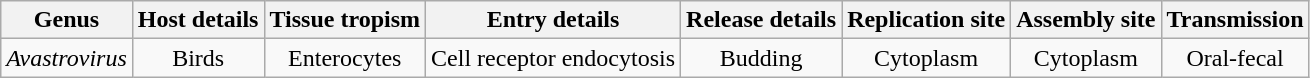<table class="wikitable sortable" style="text-align:center">
<tr>
<th>Genus</th>
<th>Host details</th>
<th>Tissue tropism</th>
<th>Entry details</th>
<th>Release details</th>
<th>Replication site</th>
<th>Assembly site</th>
<th>Transmission</th>
</tr>
<tr>
<td><em>Avastrovirus</em></td>
<td>Birds</td>
<td>Enterocytes</td>
<td>Cell receptor endocytosis</td>
<td>Budding</td>
<td>Cytoplasm</td>
<td>Cytoplasm</td>
<td>Oral-fecal</td>
</tr>
</table>
